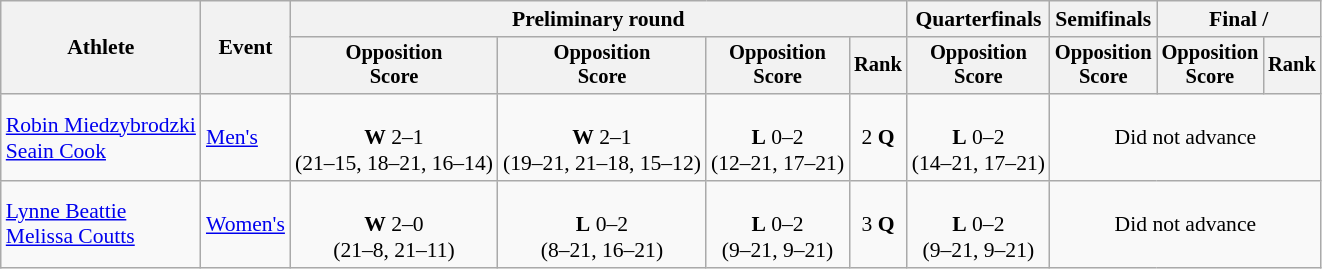<table class=wikitable style=font-size:90%;text-align:center>
<tr>
<th rowspan=2>Athlete</th>
<th rowspan=2>Event</th>
<th colspan=4>Preliminary round</th>
<th>Quarterfinals</th>
<th>Semifinals</th>
<th colspan=2>Final / </th>
</tr>
<tr style=font-size:95%>
<th>Opposition<br>Score</th>
<th>Opposition<br>Score</th>
<th>Opposition<br>Score</th>
<th>Rank</th>
<th>Opposition<br>Score</th>
<th>Opposition<br>Score</th>
<th>Opposition<br>Score</th>
<th>Rank</th>
</tr>
<tr align=center>
<td align=left><a href='#'>Robin Miedzybrodzki</a><br><a href='#'>Seain Cook</a></td>
<td align=left><a href='#'>Men's</a></td>
<td><br><strong>W</strong> 2–1 <br>(21–15, 18–21, 16–14)</td>
<td><br><strong>W</strong> 2–1 <br>(19–21, 21–18, 15–12)</td>
<td><br><strong>L</strong> 0–2 <br>(12–21, 17–21)</td>
<td>2 <strong>Q</strong></td>
<td><br><strong>L</strong> 0–2 <br>(14–21, 17–21)</td>
<td colspan=3>Did not advance</td>
</tr>
<tr align=center>
<td align=left><a href='#'>Lynne Beattie</a><br><a href='#'>Melissa Coutts</a></td>
<td align=left><a href='#'>Women's</a></td>
<td><br><strong>W</strong> 2–0<br>(21–8, 21–11)</td>
<td><br><strong>L</strong> 0–2 <br>(8–21, 16–21)</td>
<td><br><strong>L</strong> 0–2 <br>(9–21, 9–21)</td>
<td>3 <strong>Q</strong></td>
<td><br><strong>L</strong> 0–2 <br>(9–21, 9–21)</td>
<td colspan=3>Did not advance</td>
</tr>
</table>
